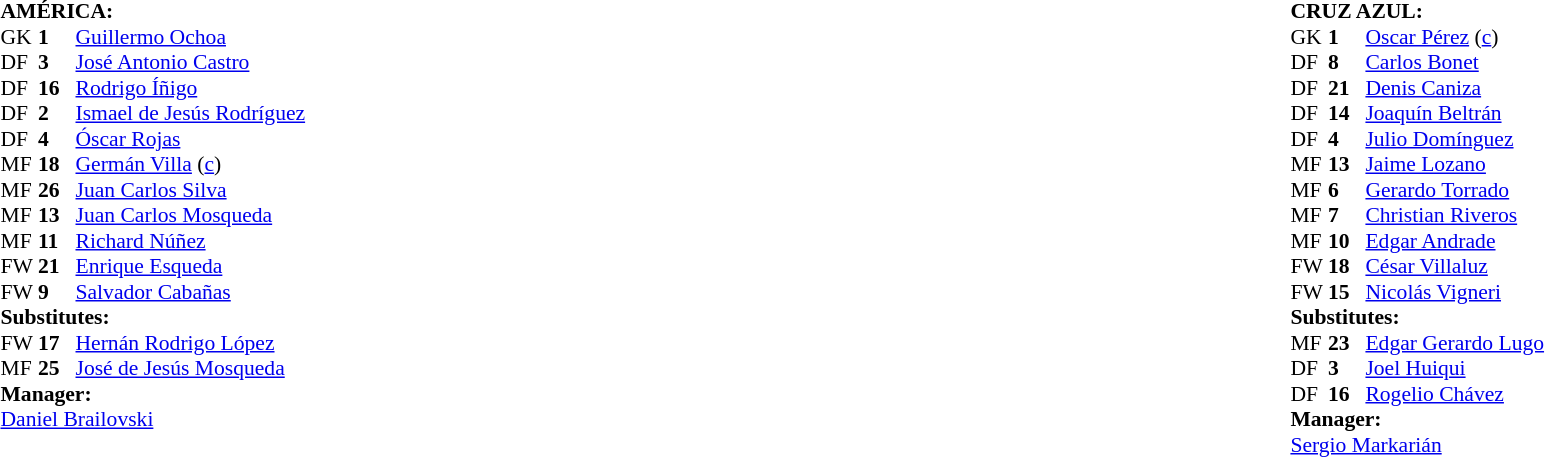<table width="100%">
<tr>
<td valign="top" width="50%"><br><table style="font-size: 90%" cellspacing="0" cellpadding="0">
<tr>
<td colspan="4"><strong>AMÉRICA:</strong></td>
</tr>
<tr>
<th width=25></th>
<th width=25></th>
</tr>
<tr>
<td>GK</td>
<td><strong>1</strong></td>
<td> <a href='#'>Guillermo Ochoa</a></td>
</tr>
<tr>
<td>DF</td>
<td><strong>3</strong></td>
<td> <a href='#'>José Antonio Castro</a></td>
</tr>
<tr>
<td>DF</td>
<td><strong>16</strong></td>
<td> <a href='#'>Rodrigo Íñigo</a></td>
</tr>
<tr>
<td>DF</td>
<td><strong>2</strong></td>
<td> <a href='#'>Ismael de Jesús Rodríguez</a></td>
<td></td>
</tr>
<tr>
<td>DF</td>
<td><strong>4</strong></td>
<td> <a href='#'>Óscar Rojas</a></td>
<td></td>
</tr>
<tr>
<td>MF</td>
<td><strong>18</strong></td>
<td> <a href='#'>Germán Villa</a> (<a href='#'>c</a>)</td>
<td></td>
</tr>
<tr>
<td>MF</td>
<td><strong>26</strong></td>
<td> <a href='#'>Juan Carlos Silva</a></td>
</tr>
<tr>
<td>MF</td>
<td><strong>13</strong></td>
<td> <a href='#'>Juan Carlos Mosqueda</a></td>
</tr>
<tr>
<td>MF</td>
<td><strong>11</strong></td>
<td> <a href='#'>Richard Núñez</a></td>
<td></td>
<td></td>
</tr>
<tr>
<td>FW</td>
<td><strong>21</strong></td>
<td> <a href='#'>Enrique Esqueda</a></td>
<td></td>
<td></td>
</tr>
<tr>
<td>FW</td>
<td><strong>9</strong></td>
<td> <a href='#'>Salvador Cabañas</a></td>
</tr>
<tr>
<td colspan=3><strong>Substitutes:</strong></td>
</tr>
<tr>
<td>FW</td>
<td><strong>17</strong></td>
<td> <a href='#'>Hernán Rodrigo López</a></td>
<td></td>
<td></td>
</tr>
<tr>
<td>MF</td>
<td><strong>25</strong></td>
<td>  <a href='#'>José de Jesús Mosqueda</a></td>
<td></td>
<td></td>
</tr>
<tr>
<td colspan=3><strong>Manager:</strong></td>
</tr>
<tr>
<td colspan=4> <a href='#'>Daniel Brailovski</a></td>
</tr>
</table>
</td>
<td><br><table style="font-size: 90%" cellspacing="0" cellpadding="0" align=center>
<tr>
<td colspan="4"><strong>CRUZ AZUL:</strong></td>
</tr>
<tr>
<th width=25></th>
<th width=25></th>
</tr>
<tr>
<td>GK</td>
<td><strong>1</strong></td>
<td> <a href='#'>Oscar Pérez</a> (<a href='#'>c</a>)</td>
</tr>
<tr>
<td>DF</td>
<td><strong>8</strong></td>
<td> <a href='#'>Carlos Bonet</a></td>
</tr>
<tr>
<td>DF</td>
<td><strong>21</strong></td>
<td> <a href='#'>Denis Caniza</a></td>
<td></td>
<td></td>
</tr>
<tr>
<td>DF</td>
<td><strong>14</strong></td>
<td> <a href='#'>Joaquín Beltrán</a></td>
<td></td>
<td></td>
</tr>
<tr>
<td>DF</td>
<td><strong>4</strong></td>
<td> <a href='#'>Julio Domínguez</a></td>
</tr>
<tr>
<td>MF</td>
<td><strong>13</strong></td>
<td> <a href='#'>Jaime Lozano</a></td>
<td></td>
<td></td>
</tr>
<tr>
<td>MF</td>
<td><strong>6</strong></td>
<td> <a href='#'>Gerardo Torrado</a></td>
<td></td>
</tr>
<tr>
<td>MF</td>
<td><strong>7</strong></td>
<td> <a href='#'>Christian Riveros</a></td>
<td></td>
</tr>
<tr>
<td>MF</td>
<td><strong>10</strong></td>
<td> <a href='#'>Edgar Andrade</a></td>
</tr>
<tr>
<td>FW</td>
<td><strong>18</strong></td>
<td> <a href='#'>César Villaluz</a></td>
</tr>
<tr>
<td>FW</td>
<td><strong>15</strong></td>
<td> <a href='#'>Nicolás Vigneri</a></td>
</tr>
<tr>
<td colspan=3><strong>Substitutes:</strong></td>
</tr>
<tr>
<td>MF</td>
<td><strong>23</strong></td>
<td>  <a href='#'>Edgar Gerardo Lugo</a></td>
<td></td>
<td></td>
</tr>
<tr>
<td>DF</td>
<td><strong>3</strong></td>
<td> <a href='#'>Joel Huiqui</a></td>
<td></td>
<td></td>
</tr>
<tr>
<td>DF</td>
<td><strong>16</strong></td>
<td> <a href='#'>Rogelio Chávez</a></td>
<td></td>
<td></td>
</tr>
<tr>
<td colspan=3><strong>Manager:</strong></td>
</tr>
<tr>
<td colspan=4> <a href='#'>Sergio Markarián</a></td>
<td></td>
</tr>
</table>
</td>
</tr>
</table>
